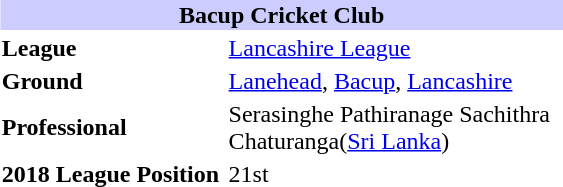<table width=30% border=0 style="float:right;">
<tr>
<th colspan=2 style="background:#ccf"><span><strong>Bacup Cricket Club</strong></span></th>
</tr>
<tr>
<td width=40%><strong>League</strong></td>
<td><a href='#'>Lancashire League</a></td>
</tr>
<tr>
<td><strong>Ground</strong></td>
<td><a href='#'>Lanehead</a>, <a href='#'>Bacup</a>, <a href='#'>Lancashire</a></td>
</tr>
<tr>
<td><strong>Professional</strong></td>
<td>Serasinghe Pathiranage Sachithra Chaturanga(<a href='#'>Sri Lanka</a>)</td>
</tr>
<tr>
<td><strong>2018 League Position</strong></td>
<td>21st</td>
</tr>
</table>
